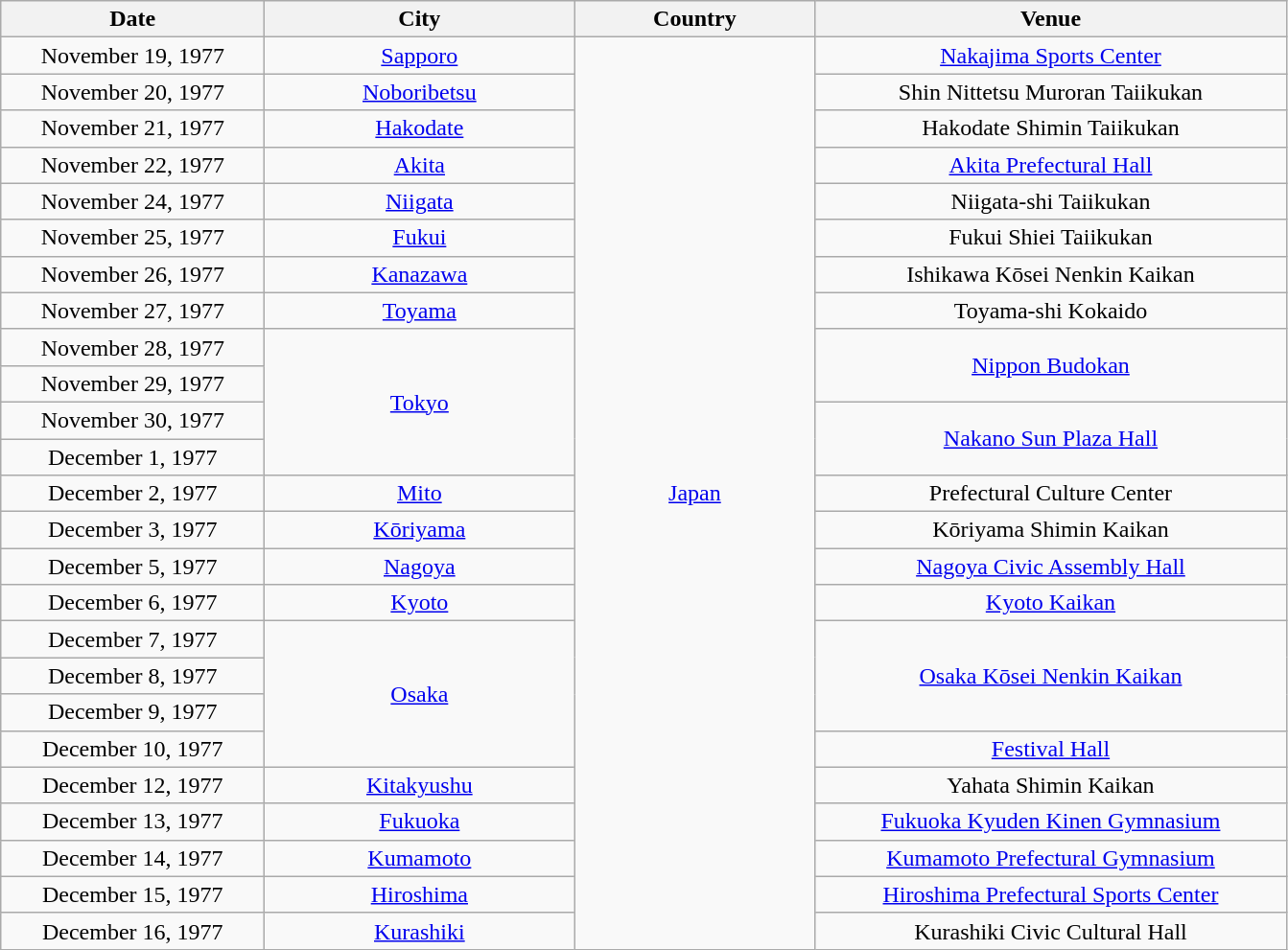<table class="wikitable sortable plainrowheaders" style="text-align:center;">
<tr>
<th scope="col" style="width:11em;">Date</th>
<th scope="col" style="width:13em;">City</th>
<th scope="col" style="width:10em;">Country</th>
<th scope="col" style="width:20em;">Venue</th>
</tr>
<tr>
<td>November 19, 1977</td>
<td><a href='#'>Sapporo</a></td>
<td rowspan="25"><a href='#'>Japan</a></td>
<td><a href='#'>Nakajima Sports Center</a></td>
</tr>
<tr>
<td>November 20, 1977</td>
<td><a href='#'>Noboribetsu</a></td>
<td>Shin Nittetsu Muroran Taiikukan</td>
</tr>
<tr>
<td>November 21, 1977</td>
<td><a href='#'>Hakodate</a></td>
<td>Hakodate Shimin Taiikukan</td>
</tr>
<tr>
<td>November 22, 1977</td>
<td><a href='#'>Akita</a></td>
<td><a href='#'>Akita Prefectural Hall</a></td>
</tr>
<tr>
<td>November 24, 1977</td>
<td><a href='#'>Niigata</a></td>
<td>Niigata-shi Taiikukan</td>
</tr>
<tr>
<td>November 25, 1977</td>
<td><a href='#'>Fukui</a></td>
<td>Fukui Shiei Taiikukan</td>
</tr>
<tr>
<td>November 26, 1977</td>
<td><a href='#'>Kanazawa</a></td>
<td>Ishikawa Kōsei Nenkin Kaikan</td>
</tr>
<tr>
<td>November 27, 1977</td>
<td><a href='#'>Toyama</a></td>
<td>Toyama-shi Kokaido</td>
</tr>
<tr>
<td>November 28, 1977</td>
<td rowspan="4"><a href='#'>Tokyo</a></td>
<td rowspan="2"><a href='#'>Nippon Budokan</a></td>
</tr>
<tr>
<td>November 29, 1977</td>
</tr>
<tr>
<td>November 30, 1977</td>
<td rowspan="2"><a href='#'>Nakano Sun Plaza Hall</a></td>
</tr>
<tr>
<td>December 1, 1977</td>
</tr>
<tr>
<td>December 2, 1977</td>
<td><a href='#'>Mito</a></td>
<td>Prefectural Culture Center</td>
</tr>
<tr>
<td>December 3, 1977</td>
<td><a href='#'>Kōriyama</a></td>
<td>Kōriyama Shimin Kaikan</td>
</tr>
<tr>
<td>December 5, 1977</td>
<td><a href='#'>Nagoya</a></td>
<td><a href='#'>Nagoya Civic Assembly Hall</a></td>
</tr>
<tr>
<td>December 6, 1977</td>
<td><a href='#'>Kyoto</a></td>
<td><a href='#'>Kyoto Kaikan</a></td>
</tr>
<tr>
<td>December 7, 1977</td>
<td rowspan="4"><a href='#'>Osaka</a></td>
<td rowspan="3"><a href='#'>Osaka Kōsei Nenkin Kaikan</a></td>
</tr>
<tr>
<td>December 8, 1977</td>
</tr>
<tr>
<td>December 9, 1977</td>
</tr>
<tr>
<td>December 10, 1977</td>
<td><a href='#'>Festival Hall</a></td>
</tr>
<tr>
<td>December 12, 1977</td>
<td><a href='#'>Kitakyushu</a></td>
<td>Yahata Shimin Kaikan</td>
</tr>
<tr>
<td>December 13, 1977</td>
<td><a href='#'>Fukuoka</a></td>
<td><a href='#'>Fukuoka Kyuden Kinen Gymnasium</a></td>
</tr>
<tr>
<td>December 14, 1977</td>
<td><a href='#'>Kumamoto</a></td>
<td><a href='#'>Kumamoto Prefectural Gymnasium</a></td>
</tr>
<tr>
<td>December 15, 1977</td>
<td><a href='#'>Hiroshima</a></td>
<td><a href='#'>Hiroshima Prefectural Sports Center</a></td>
</tr>
<tr>
<td>December 16, 1977</td>
<td><a href='#'>Kurashiki</a></td>
<td>Kurashiki Civic Cultural Hall</td>
</tr>
</table>
